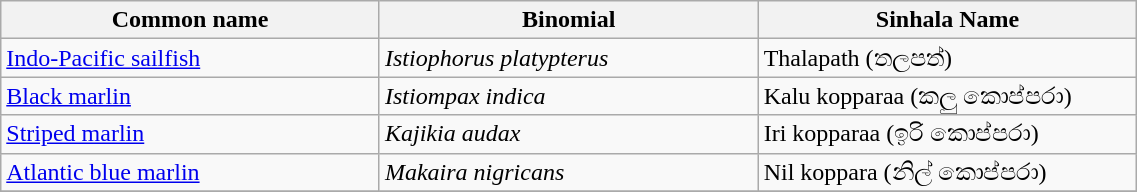<table width=60% class="wikitable">
<tr>
<th width=20%>Common name</th>
<th width=20%>Binomial</th>
<th width=20%>Sinhala Name</th>
</tr>
<tr>
<td><a href='#'>Indo-Pacific sailfish</a><br></td>
<td><em>Istiophorus platypterus</em></td>
<td>Thalapath (තලපත්)</td>
</tr>
<tr>
<td><a href='#'>Black marlin</a></td>
<td><em>Istiompax indica</em></td>
<td>Kalu kopparaa (කලු කොප්පරා)</td>
</tr>
<tr>
<td><a href='#'>Striped marlin</a><br></td>
<td><em>Kajikia audax</em></td>
<td>Iri kopparaa (ඉරි කොප්පරා)</td>
</tr>
<tr>
<td><a href='#'>Atlantic blue marlin</a><br></td>
<td><em>Makaira nigricans</em></td>
<td>Nil koppara (නිල් කොප්පරා)</td>
</tr>
<tr>
</tr>
</table>
